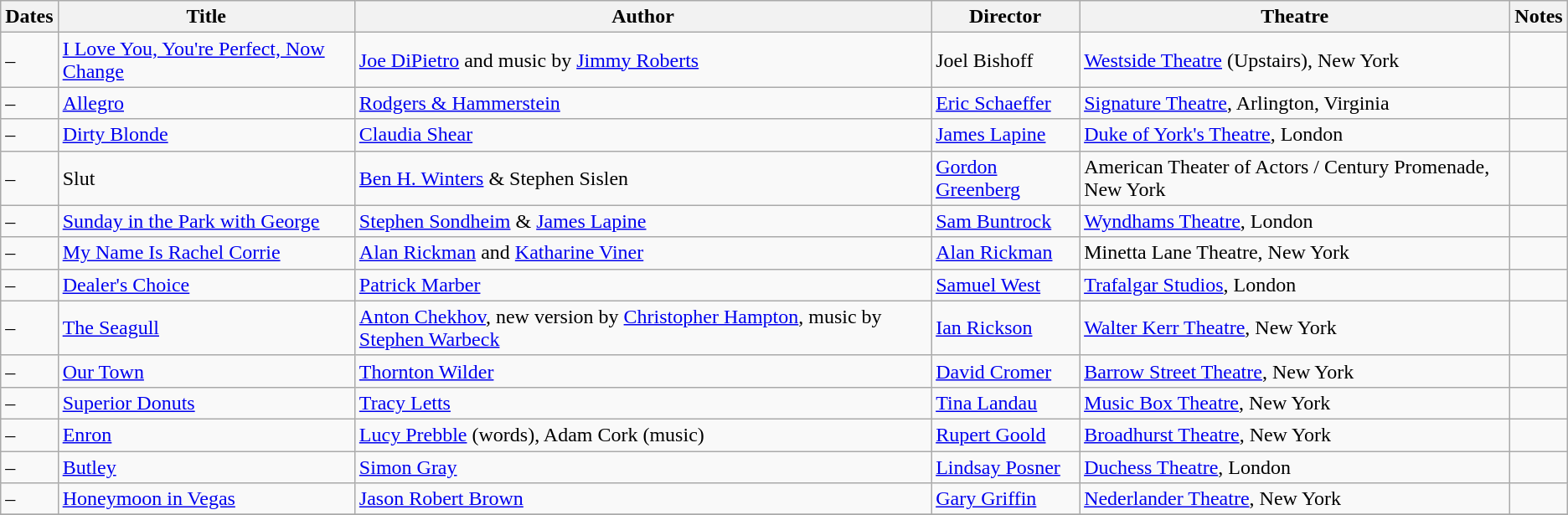<table class="wikitable sortable">
<tr>
<th>Dates</th>
<th>Title</th>
<th>Author</th>
<th>Director</th>
<th>Theatre</th>
<th class="unsortable">Notes</th>
</tr>
<tr>
<td> – </td>
<td><a href='#'>I Love You, You're Perfect, Now Change</a></td>
<td><a href='#'>Joe DiPietro</a> and music by <a href='#'>Jimmy Roberts</a></td>
<td>Joel Bishoff</td>
<td><a href='#'>Westside Theatre</a> (Upstairs), New York</td>
<td></td>
</tr>
<tr>
<td> – </td>
<td><a href='#'>Allegro</a></td>
<td><a href='#'>Rodgers & Hammerstein</a></td>
<td><a href='#'>Eric Schaeffer</a></td>
<td><a href='#'>Signature Theatre</a>, Arlington, Virginia</td>
<td></td>
</tr>
<tr>
<td> – </td>
<td><a href='#'>Dirty Blonde</a></td>
<td><a href='#'>Claudia Shear</a></td>
<td><a href='#'>James Lapine</a></td>
<td><a href='#'>Duke of York's Theatre</a>, London</td>
<td></td>
</tr>
<tr>
<td> – </td>
<td>Slut</td>
<td><a href='#'>Ben H. Winters</a> & Stephen Sislen</td>
<td><a href='#'>Gordon Greenberg</a></td>
<td>American Theater of Actors / Century Promenade, New York</td>
<td></td>
</tr>
<tr>
<td> – </td>
<td><a href='#'>Sunday in the Park with George</a></td>
<td><a href='#'>Stephen Sondheim</a> & <a href='#'>James Lapine</a></td>
<td><a href='#'>Sam Buntrock</a></td>
<td><a href='#'>Wyndhams Theatre</a>, London</td>
<td></td>
</tr>
<tr>
<td> – </td>
<td><a href='#'>My Name Is Rachel Corrie</a></td>
<td><a href='#'>Alan Rickman</a> and <a href='#'>Katharine Viner</a></td>
<td><a href='#'>Alan Rickman</a></td>
<td>Minetta Lane Theatre, New York</td>
<td></td>
</tr>
<tr>
<td> – </td>
<td><a href='#'>Dealer's Choice</a></td>
<td><a href='#'>Patrick Marber</a></td>
<td><a href='#'>Samuel West</a></td>
<td><a href='#'>Trafalgar Studios</a>, London</td>
<td></td>
</tr>
<tr>
<td> – </td>
<td><a href='#'>The Seagull</a></td>
<td><a href='#'>Anton Chekhov</a>, new version by <a href='#'>Christopher Hampton</a>, music by <a href='#'>Stephen Warbeck</a></td>
<td><a href='#'>Ian Rickson</a></td>
<td><a href='#'>Walter Kerr Theatre</a>, New York</td>
<td></td>
</tr>
<tr>
<td> – </td>
<td><a href='#'>Our Town</a></td>
<td><a href='#'>Thornton Wilder</a></td>
<td><a href='#'>David Cromer</a></td>
<td><a href='#'>Barrow Street Theatre</a>, New York</td>
<td></td>
</tr>
<tr>
<td> – </td>
<td><a href='#'>Superior Donuts</a></td>
<td><a href='#'>Tracy Letts</a></td>
<td><a href='#'>Tina Landau</a></td>
<td><a href='#'>Music Box Theatre</a>, New York</td>
<td></td>
</tr>
<tr>
<td> – </td>
<td><a href='#'>Enron</a></td>
<td><a href='#'>Lucy Prebble</a> (words), Adam Cork (music)</td>
<td><a href='#'>Rupert Goold</a></td>
<td><a href='#'>Broadhurst Theatre</a>, New York</td>
<td></td>
</tr>
<tr>
<td> – </td>
<td><a href='#'>Butley</a></td>
<td><a href='#'>Simon Gray</a></td>
<td><a href='#'>Lindsay Posner</a></td>
<td><a href='#'>Duchess Theatre</a>, London</td>
<td></td>
</tr>
<tr>
<td> – </td>
<td><a href='#'>Honeymoon in Vegas</a></td>
<td><a href='#'>Jason Robert Brown</a></td>
<td><a href='#'>Gary Griffin</a></td>
<td><a href='#'>Nederlander Theatre</a>, New York</td>
<td></td>
</tr>
<tr>
</tr>
</table>
